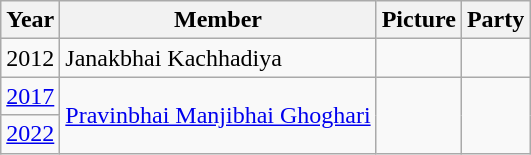<table class="wikitable sortable">
<tr>
<th>Year</th>
<th>Member</th>
<th>Picture</th>
<th colspan="2">Party</th>
</tr>
<tr>
<td>2012</td>
<td>Janakbhai Kachhadiya</td>
<td></td>
<td></td>
</tr>
<tr>
<td><a href='#'>2017</a></td>
<td rowspan="2"><a href='#'>Pravinbhai Manjibhai Ghoghari</a></td>
<td rowspan="2"></td>
</tr>
<tr>
<td><a href='#'>2022</a></td>
</tr>
</table>
